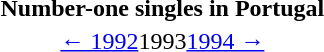<table class="toc" id="toc" summary="Contents">
<tr>
<th>Number-one singles in Portugal</th>
</tr>
<tr>
<td align="center"><a href='#'>← 1992</a>1993<a href='#'>1994 →</a></td>
</tr>
</table>
